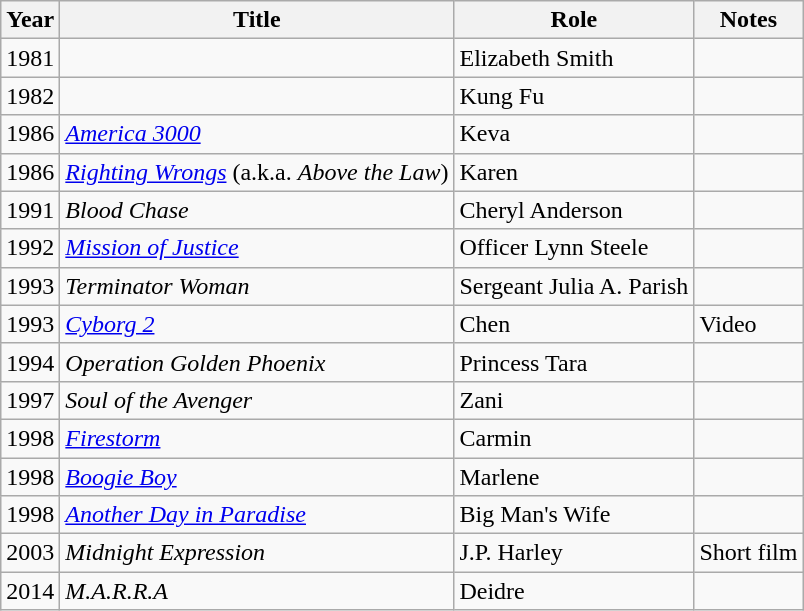<table class="wikitable sortable">
<tr>
<th>Year</th>
<th>Title</th>
<th>Role</th>
<th class="unsortable">Notes</th>
</tr>
<tr>
<td>1981</td>
<td><em></em></td>
<td>Elizabeth Smith</td>
<td></td>
</tr>
<tr>
<td>1982</td>
<td><em></em></td>
<td>Kung Fu</td>
<td></td>
</tr>
<tr>
<td>1986</td>
<td><em><a href='#'>America 3000</a></em></td>
<td>Keva</td>
<td></td>
</tr>
<tr>
<td>1986</td>
<td><em><a href='#'>Righting Wrongs</a></em> (a.k.a. <em>Above the Law</em>)</td>
<td>Karen</td>
<td></td>
</tr>
<tr>
<td>1991</td>
<td><em>Blood Chase</em></td>
<td>Cheryl Anderson</td>
<td></td>
</tr>
<tr>
<td>1992</td>
<td><em><a href='#'>Mission of Justice</a></em></td>
<td>Officer Lynn Steele</td>
<td></td>
</tr>
<tr>
<td>1993</td>
<td><em>Terminator Woman</em></td>
<td>Sergeant Julia A. Parish</td>
<td></td>
</tr>
<tr>
<td>1993</td>
<td><em><a href='#'>Cyborg 2</a></em></td>
<td>Chen</td>
<td>Video</td>
</tr>
<tr>
<td>1994</td>
<td><em>Operation Golden Phoenix</em></td>
<td>Princess Tara</td>
<td></td>
</tr>
<tr>
<td>1997</td>
<td><em>Soul of the Avenger</em></td>
<td>Zani</td>
<td></td>
</tr>
<tr>
<td>1998</td>
<td><em><a href='#'>Firestorm</a></em></td>
<td>Carmin</td>
<td></td>
</tr>
<tr>
<td>1998</td>
<td><em><a href='#'>Boogie Boy</a></em></td>
<td>Marlene</td>
<td></td>
</tr>
<tr>
<td>1998</td>
<td><em><a href='#'>Another Day in Paradise</a></em></td>
<td>Big Man's Wife</td>
<td></td>
</tr>
<tr>
<td>2003</td>
<td><em>Midnight Expression</em></td>
<td>J.P. Harley</td>
<td>Short film</td>
</tr>
<tr>
<td>2014</td>
<td><em>M.A.R.R.A</em></td>
<td>Deidre</td>
<td></td>
</tr>
</table>
